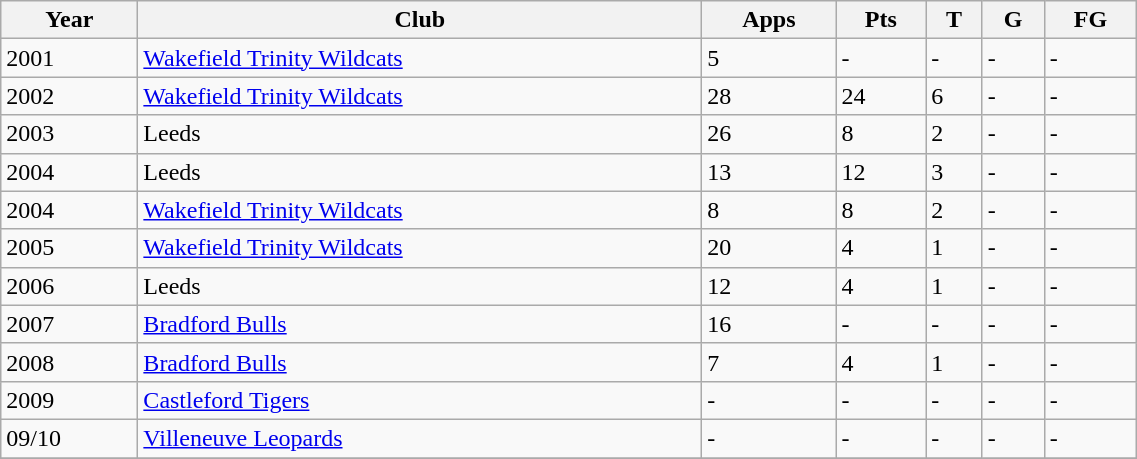<table class="wikitable" width="60%">
<tr>
<th>Year</th>
<th>Club</th>
<th>Apps</th>
<th>Pts</th>
<th>T</th>
<th>G</th>
<th>FG</th>
</tr>
<tr>
<td>2001</td>
<td><a href='#'>Wakefield Trinity Wildcats</a></td>
<td>5</td>
<td>-</td>
<td>-</td>
<td>-</td>
<td>-</td>
</tr>
<tr>
<td>2002</td>
<td><a href='#'>Wakefield Trinity Wildcats</a></td>
<td>28</td>
<td>24</td>
<td>6</td>
<td>-</td>
<td>-</td>
</tr>
<tr>
<td>2003</td>
<td>Leeds</td>
<td>26</td>
<td>8</td>
<td>2</td>
<td>-</td>
<td>-</td>
</tr>
<tr>
<td>2004</td>
<td>Leeds</td>
<td>13</td>
<td>12</td>
<td>3</td>
<td>-</td>
<td>-</td>
</tr>
<tr>
<td>2004</td>
<td><a href='#'>Wakefield Trinity Wildcats</a></td>
<td>8</td>
<td>8</td>
<td>2</td>
<td>-</td>
<td>-</td>
</tr>
<tr>
<td>2005</td>
<td><a href='#'>Wakefield Trinity Wildcats</a></td>
<td>20</td>
<td>4</td>
<td>1</td>
<td>-</td>
<td>-</td>
</tr>
<tr>
<td>2006</td>
<td>Leeds</td>
<td>12</td>
<td>4</td>
<td>1</td>
<td>-</td>
<td>-</td>
</tr>
<tr>
<td>2007</td>
<td><a href='#'>Bradford Bulls</a></td>
<td>16</td>
<td>-</td>
<td>-</td>
<td>-</td>
<td>-</td>
</tr>
<tr>
<td>2008</td>
<td><a href='#'>Bradford Bulls</a></td>
<td>7</td>
<td>4</td>
<td>1</td>
<td>-</td>
<td>-</td>
</tr>
<tr>
<td>2009</td>
<td><a href='#'>Castleford Tigers</a></td>
<td>-</td>
<td>-</td>
<td>-</td>
<td>-</td>
<td>-</td>
</tr>
<tr>
<td>09/10</td>
<td><a href='#'>Villeneuve Leopards</a></td>
<td>-</td>
<td>-</td>
<td>-</td>
<td>-</td>
<td>-</td>
</tr>
<tr>
</tr>
</table>
